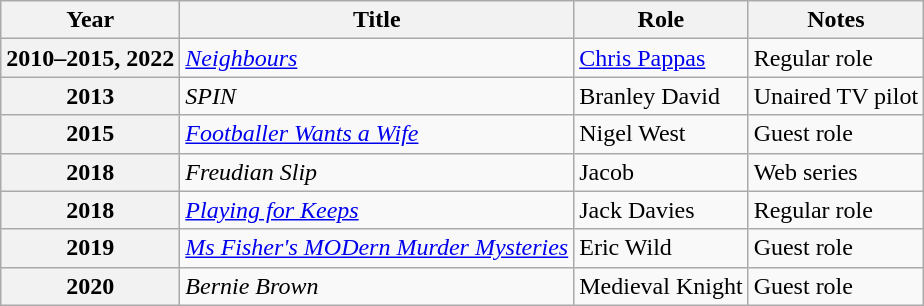<table class="wikitable sortable plainrowheaders">
<tr>
<th scope="col">Year</th>
<th scope="col">Title</th>
<th scope="col">Role</th>
<th scope="col" class="unsortable">Notes</th>
</tr>
<tr>
<th scope="row">2010–2015, 2022</th>
<td><em><a href='#'>Neighbours</a></em></td>
<td><a href='#'>Chris Pappas</a></td>
<td>Regular role</td>
</tr>
<tr>
<th scope="row">2013</th>
<td><em>SPIN</em></td>
<td>Branley David</td>
<td>Unaired TV pilot</td>
</tr>
<tr>
<th scope="row">2015</th>
<td><em><a href='#'>Footballer Wants a Wife</a></em></td>
<td>Nigel West</td>
<td>Guest role</td>
</tr>
<tr>
<th scope="row">2018</th>
<td><em>Freudian Slip</em></td>
<td>Jacob</td>
<td>Web series</td>
</tr>
<tr>
<th scope="row">2018</th>
<td><em><a href='#'>Playing for Keeps</a></em></td>
<td>Jack Davies</td>
<td>Regular role</td>
</tr>
<tr>
<th scope="row">2019</th>
<td><em><a href='#'>Ms Fisher's MODern Murder Mysteries</a></em></td>
<td>Eric Wild</td>
<td>Guest role</td>
</tr>
<tr>
<th scope="row">2020</th>
<td><em>Bernie Brown</em></td>
<td>Medieval Knight</td>
<td>Guest role</td>
</tr>
</table>
